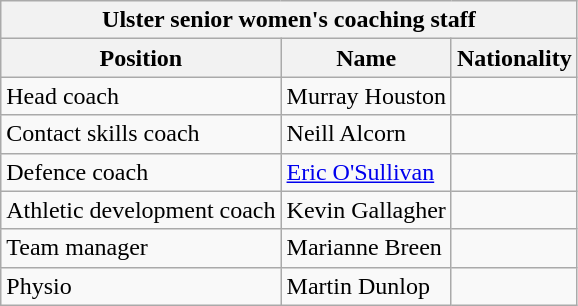<table class="wikitable">
<tr>
<th colspan="100%">Ulster senior women's coaching staff</th>
</tr>
<tr>
<th>Position</th>
<th>Name</th>
<th>Nationality</th>
</tr>
<tr>
<td>Head coach</td>
<td>Murray Houston</td>
<td></td>
</tr>
<tr>
<td>Contact skills coach</td>
<td>Neill Alcorn</td>
<td></td>
</tr>
<tr>
<td>Defence coach</td>
<td><a href='#'>Eric O'Sullivan</a></td>
<td></td>
</tr>
<tr>
<td>Athletic development coach</td>
<td>Kevin Gallagher</td>
<td></td>
</tr>
<tr>
<td>Team manager</td>
<td>Marianne Breen</td>
<td></td>
</tr>
<tr>
<td>Physio</td>
<td>Martin Dunlop</td>
<td></td>
</tr>
</table>
